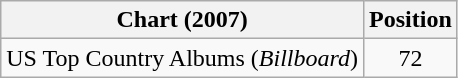<table class="wikitable">
<tr>
<th>Chart (2007)</th>
<th>Position</th>
</tr>
<tr>
<td>US Top Country Albums (<em>Billboard</em>)</td>
<td style="text-align:center;">72</td>
</tr>
</table>
